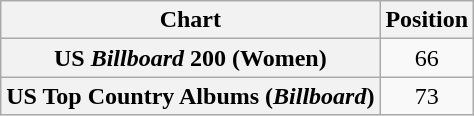<table class="wikitable plainrowheaders" style="text-align:center;">
<tr>
<th>Chart</th>
<th>Position</th>
</tr>
<tr>
<th scope="row">US <em>Billboard</em> 200 (Women)</th>
<td>66</td>
</tr>
<tr>
<th scope="row">US Top Country Albums (<em>Billboard</em>)</th>
<td>73</td>
</tr>
</table>
